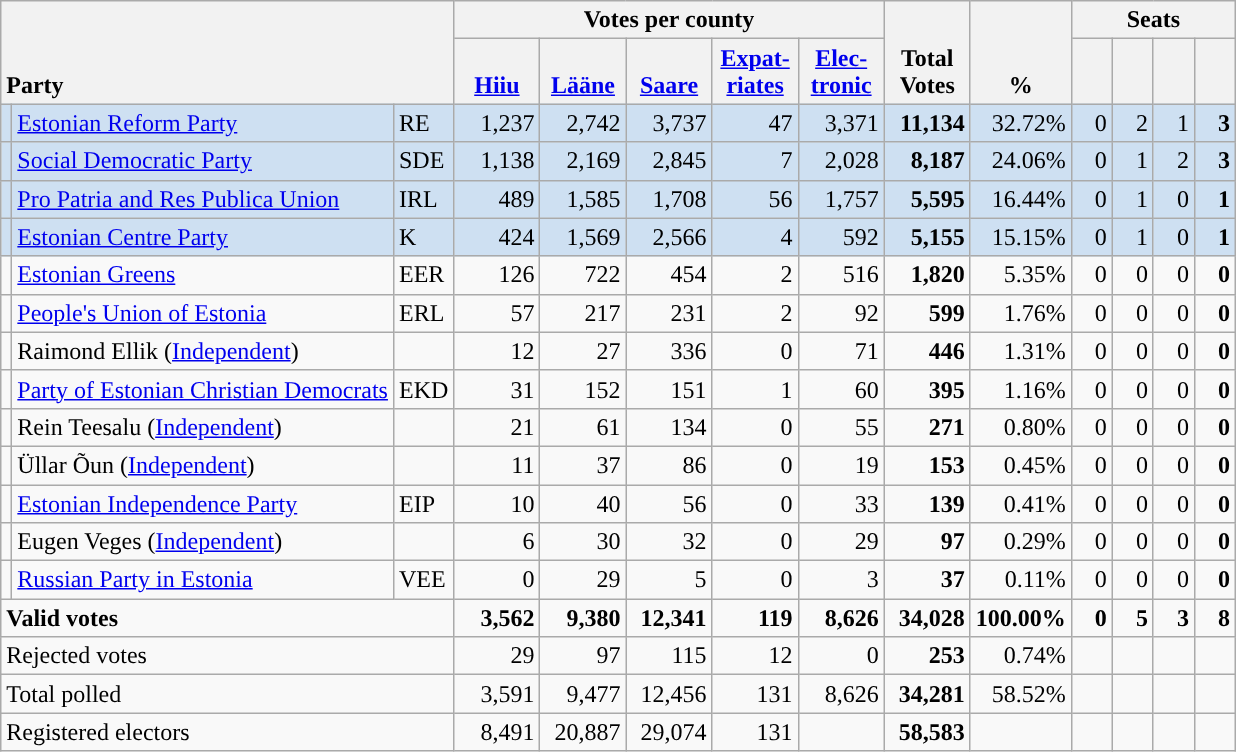<table class="wikitable" border="1" style="text-align:right;">
<tr>
<th style="text-align:left;" valign=bottom rowspan=2 colspan=3>Party</th>
<th colspan=5>Votes per county</th>
<th align=center valign=bottom rowspan=2 width="50">Total Votes</th>
<th align=center valign=bottom rowspan=2 width="50">%</th>
<th colspan=4>Seats</th>
</tr>
<tr>
<th align=center valign=bottom width="50"><a href='#'>Hiiu</a></th>
<th align=center valign=bottom width="50"><a href='#'>Lääne</a></th>
<th align=center valign=bottom width="50"><a href='#'>Saare</a></th>
<th align=center valign=bottom width="50"><a href='#'>Expat- riates</a></th>
<th align=center valign=bottom width="50"><a href='#'>Elec- tronic</a></th>
<th align=center valign=bottom width="20"><small></small></th>
<th align=center valign=bottom width="20"><small></small></th>
<th align=center valign=bottom width="20"><small></small></th>
<th align=center valign=bottom width="20"><small></small></th>
</tr>
<tr style="background:#CEE0F2;">
<td style="background:"></td>
<td align=left><a href='#'>Estonian Reform Party</a></td>
<td align=left>RE</td>
<td>1,237</td>
<td>2,742</td>
<td>3,737</td>
<td>47</td>
<td>3,371</td>
<td><strong>11,134</strong></td>
<td>32.72%</td>
<td>0</td>
<td>2</td>
<td>1</td>
<td><strong>3</strong></td>
</tr>
<tr style="background:#CEE0F2;">
<td style="background:"></td>
<td align=left><a href='#'>Social Democratic Party</a></td>
<td align=left>SDE</td>
<td>1,138</td>
<td>2,169</td>
<td>2,845</td>
<td>7</td>
<td>2,028</td>
<td><strong>8,187</strong></td>
<td>24.06%</td>
<td>0</td>
<td>1</td>
<td>2</td>
<td><strong>3</strong></td>
</tr>
<tr style="background:#CEE0F2;">
<td style="background:"></td>
<td align=left><a href='#'>Pro Patria and Res Publica Union</a></td>
<td align=left>IRL</td>
<td>489</td>
<td>1,585</td>
<td>1,708</td>
<td>56</td>
<td>1,757</td>
<td><strong>5,595</strong></td>
<td>16.44%</td>
<td>0</td>
<td>1</td>
<td>0</td>
<td><strong>1</strong></td>
</tr>
<tr style="background:#CEE0F2;">
<td style="background:"></td>
<td align=left><a href='#'>Estonian Centre Party</a></td>
<td align=left>K</td>
<td>424</td>
<td>1,569</td>
<td>2,566</td>
<td>4</td>
<td>592</td>
<td><strong>5,155</strong></td>
<td>15.15%</td>
<td>0</td>
<td>1</td>
<td>0</td>
<td><strong>1</strong></td>
</tr>
<tr>
<td style="background:"></td>
<td align=left><a href='#'>Estonian Greens</a></td>
<td align=left>EER</td>
<td>126</td>
<td>722</td>
<td>454</td>
<td>2</td>
<td>516</td>
<td><strong>1,820</strong></td>
<td>5.35%</td>
<td>0</td>
<td>0</td>
<td>0</td>
<td><strong>0</strong></td>
</tr>
<tr>
<td style="background:"></td>
<td align=left><a href='#'>People's Union of Estonia</a></td>
<td align=left>ERL</td>
<td>57</td>
<td>217</td>
<td>231</td>
<td>2</td>
<td>92</td>
<td><strong>599</strong></td>
<td>1.76%</td>
<td>0</td>
<td>0</td>
<td>0</td>
<td><strong>0</strong></td>
</tr>
<tr>
<td style="background:"></td>
<td align=left>Raimond Ellik (<a href='#'>Independent</a>)</td>
<td></td>
<td>12</td>
<td>27</td>
<td>336</td>
<td>0</td>
<td>71</td>
<td><strong>446</strong></td>
<td>1.31%</td>
<td>0</td>
<td>0</td>
<td>0</td>
<td><strong>0</strong></td>
</tr>
<tr>
<td style="background:"></td>
<td align=left><a href='#'>Party of Estonian Christian Democrats</a></td>
<td align=left>EKD</td>
<td>31</td>
<td>152</td>
<td>151</td>
<td>1</td>
<td>60</td>
<td><strong>395</strong></td>
<td>1.16%</td>
<td>0</td>
<td>0</td>
<td>0</td>
<td><strong>0</strong></td>
</tr>
<tr>
<td style="background:"></td>
<td align=left>Rein Teesalu (<a href='#'>Independent</a>)</td>
<td></td>
<td>21</td>
<td>61</td>
<td>134</td>
<td>0</td>
<td>55</td>
<td><strong>271</strong></td>
<td>0.80%</td>
<td>0</td>
<td>0</td>
<td>0</td>
<td><strong>0</strong></td>
</tr>
<tr>
<td style="background:"></td>
<td align=left>Üllar Õun (<a href='#'>Independent</a>)</td>
<td></td>
<td>11</td>
<td>37</td>
<td>86</td>
<td>0</td>
<td>19</td>
<td><strong>153</strong></td>
<td>0.45%</td>
<td>0</td>
<td>0</td>
<td>0</td>
<td><strong>0</strong></td>
</tr>
<tr>
<td style="background:"></td>
<td align=left><a href='#'>Estonian Independence Party</a></td>
<td align=left>EIP</td>
<td>10</td>
<td>40</td>
<td>56</td>
<td>0</td>
<td>33</td>
<td><strong>139</strong></td>
<td>0.41%</td>
<td>0</td>
<td>0</td>
<td>0</td>
<td><strong>0</strong></td>
</tr>
<tr>
<td style="background:"></td>
<td align=left>Eugen Veges (<a href='#'>Independent</a>)</td>
<td></td>
<td>6</td>
<td>30</td>
<td>32</td>
<td>0</td>
<td>29</td>
<td><strong>97</strong></td>
<td>0.29%</td>
<td>0</td>
<td>0</td>
<td>0</td>
<td><strong>0</strong></td>
</tr>
<tr>
<td></td>
<td align=left><a href='#'>Russian Party in Estonia</a></td>
<td align=left>VEE</td>
<td>0</td>
<td>29</td>
<td>5</td>
<td>0</td>
<td>3</td>
<td><strong>37</strong></td>
<td>0.11%</td>
<td>0</td>
<td>0</td>
<td>0</td>
<td><strong>0</strong></td>
</tr>
<tr style="font-weight:bold">
<td align=left colspan=3>Valid votes</td>
<td>3,562</td>
<td>9,380</td>
<td>12,341</td>
<td>119</td>
<td>8,626</td>
<td>34,028</td>
<td>100.00%</td>
<td>0</td>
<td>5</td>
<td>3</td>
<td>8</td>
</tr>
<tr>
<td align=left colspan=3>Rejected votes</td>
<td>29</td>
<td>97</td>
<td>115</td>
<td>12</td>
<td>0</td>
<td><strong>253</strong></td>
<td>0.74%</td>
<td></td>
<td></td>
<td></td>
<td></td>
</tr>
<tr>
<td align=left colspan=3>Total polled</td>
<td>3,591</td>
<td>9,477</td>
<td>12,456</td>
<td>131</td>
<td>8,626</td>
<td><strong>34,281</strong></td>
<td>58.52%</td>
<td></td>
<td></td>
<td></td>
<td></td>
</tr>
<tr>
<td align=left colspan=3>Registered electors</td>
<td>8,491</td>
<td>20,887</td>
<td>29,074</td>
<td>131</td>
<td></td>
<td><strong>58,583</strong></td>
<td></td>
<td></td>
<td></td>
<td></td>
<td></td>
</tr>
</table>
